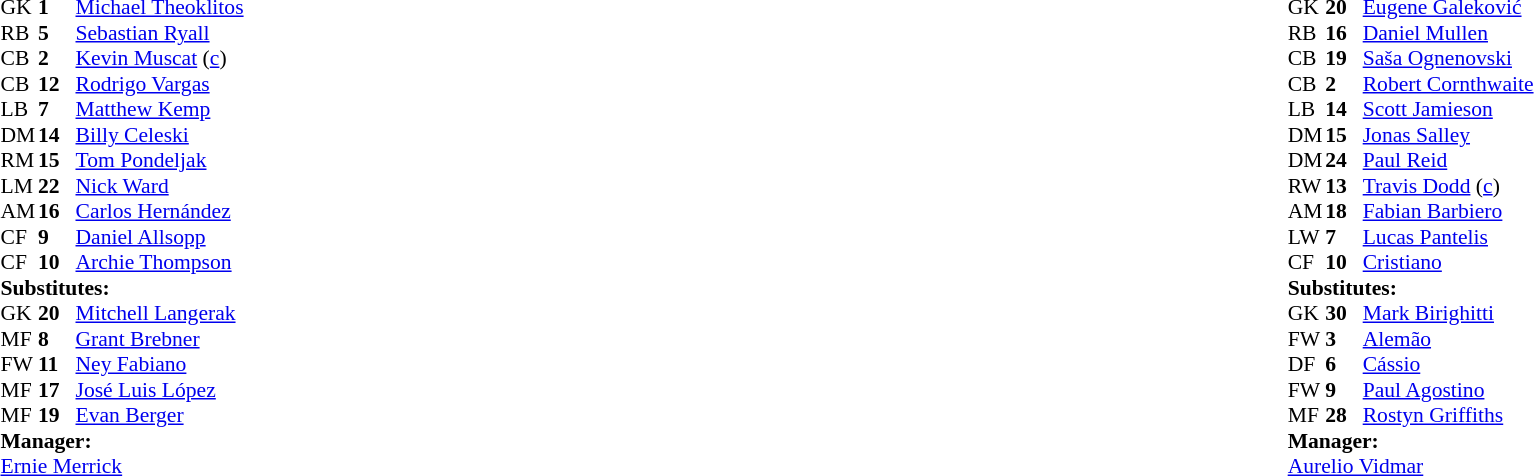<table style="width:100%;">
<tr>
<td style="vertical-align:top; width:50%;"><br><table style="font-size: 90%" cellspacing="0" cellpadding="0">
<tr>
</tr>
<tr>
<th width="25"></th>
<th width="25"></th>
</tr>
<tr>
<td>GK</td>
<td><strong>1</strong></td>
<td> <a href='#'>Michael Theoklitos</a></td>
</tr>
<tr>
<td>RB</td>
<td><strong>5</strong></td>
<td> <a href='#'>Sebastian Ryall</a></td>
</tr>
<tr>
<td>CB</td>
<td><strong>2</strong></td>
<td> <a href='#'>Kevin Muscat</a> (<a href='#'>c</a>)</td>
</tr>
<tr>
<td>CB</td>
<td><strong>12</strong></td>
<td> <a href='#'>Rodrigo Vargas</a></td>
</tr>
<tr>
<td>LB</td>
<td><strong>7</strong></td>
<td> <a href='#'>Matthew Kemp</a></td>
</tr>
<tr>
<td>DM</td>
<td><strong>14</strong></td>
<td> <a href='#'>Billy Celeski</a></td>
</tr>
<tr>
<td>RM</td>
<td><strong>15</strong></td>
<td> <a href='#'>Tom Pondeljak</a></td>
<td>  </td>
<td></td>
</tr>
<tr>
<td>LM</td>
<td><strong>22</strong></td>
<td> <a href='#'>Nick Ward</a></td>
<td></td>
<td></td>
</tr>
<tr>
<td>AM</td>
<td><strong>16</strong></td>
<td> <a href='#'>Carlos Hernández</a></td>
</tr>
<tr>
<td>CF</td>
<td><strong>9</strong></td>
<td> <a href='#'>Daniel Allsopp</a></td>
<td></td>
</tr>
<tr>
<td>CF</td>
<td><strong>10</strong></td>
<td> <a href='#'>Archie Thompson</a></td>
</tr>
<tr>
<td colspan=3><strong>Substitutes:</strong></td>
</tr>
<tr>
<td>GK</td>
<td><strong>20</strong></td>
<td> <a href='#'>Mitchell Langerak</a></td>
</tr>
<tr>
<td>MF</td>
<td><strong>8</strong></td>
<td> <a href='#'>Grant Brebner</a></td>
<td></td>
<td></td>
</tr>
<tr>
<td>FW</td>
<td><strong>11</strong></td>
<td> <a href='#'>Ney Fabiano</a></td>
</tr>
<tr>
<td>MF</td>
<td><strong>17</strong></td>
<td> <a href='#'>José Luis López</a></td>
<td></td>
<td></td>
</tr>
<tr>
<td>MF</td>
<td><strong>19</strong></td>
<td> <a href='#'>Evan Berger</a></td>
<td></td>
<td>  </td>
<td></td>
</tr>
<tr>
<td colspan=3><strong>Manager:</strong></td>
</tr>
<tr>
<td colspan=4> <a href='#'>Ernie Merrick</a></td>
</tr>
</table>
</td>
<td valign="top"></td>
<td style="vertical-align:top; width:50%;"><br><table cellspacing="0" cellpadding="0" style="font-size:90%; margin:auto;">
<tr>
</tr>
<tr>
<th width=25></th>
<th width=25></th>
</tr>
<tr>
<td>GK</td>
<td><strong>20</strong></td>
<td> <a href='#'>Eugene Galeković</a></td>
</tr>
<tr>
<td>RB</td>
<td><strong>16</strong></td>
<td> <a href='#'>Daniel Mullen</a></td>
</tr>
<tr>
<td>CB</td>
<td><strong>19</strong></td>
<td> <a href='#'>Saša Ognenovski</a></td>
<td></td>
</tr>
<tr>
<td>CB</td>
<td><strong>2</strong></td>
<td> <a href='#'>Robert Cornthwaite</a>  </td>
<td></td>
</tr>
<tr>
<td>LB</td>
<td><strong>14</strong></td>
<td> <a href='#'>Scott Jamieson</a></td>
<td>  </td>
<td></td>
</tr>
<tr>
<td>DM</td>
<td><strong>15</strong></td>
<td> <a href='#'>Jonas Salley</a></td>
</tr>
<tr>
<td>DM</td>
<td><strong>24</strong></td>
<td> <a href='#'>Paul Reid</a></td>
</tr>
<tr>
<td>RW</td>
<td><strong>13</strong></td>
<td> <a href='#'>Travis Dodd</a> (<a href='#'>c</a>)</td>
<td></td>
</tr>
<tr>
<td>AM</td>
<td><strong>18</strong></td>
<td> <a href='#'>Fabian Barbiero</a></td>
<td></td>
</tr>
<tr>
<td>LW</td>
<td><strong>7</strong></td>
<td> <a href='#'>Lucas Pantelis</a></td>
<td></td>
<td></td>
</tr>
<tr>
<td>CF</td>
<td><strong>10</strong></td>
<td> <a href='#'>Cristiano</a></td>
<td></td>
</tr>
<tr>
<td colspan=3><strong>Substitutes:</strong></td>
</tr>
<tr>
<td>GK</td>
<td><strong>30</strong></td>
<td> <a href='#'>Mark Birighitti</a></td>
</tr>
<tr>
<td>FW</td>
<td><strong>3</strong></td>
<td> <a href='#'>Alemão</a></td>
</tr>
<tr>
<td>DF</td>
<td><strong>6</strong></td>
<td> <a href='#'>Cássio</a></td>
<td></td>
<td></td>
</tr>
<tr>
<td>FW</td>
<td><strong>9</strong></td>
<td> <a href='#'>Paul Agostino</a></td>
<td></td>
<td></td>
</tr>
<tr>
<td>MF</td>
<td><strong>28</strong></td>
<td> <a href='#'>Rostyn Griffiths</a></td>
</tr>
<tr>
<td colspan=3><strong>Manager:</strong></td>
</tr>
<tr>
<td colspan=4> <a href='#'>Aurelio Vidmar</a></td>
</tr>
</table>
</td>
</tr>
</table>
